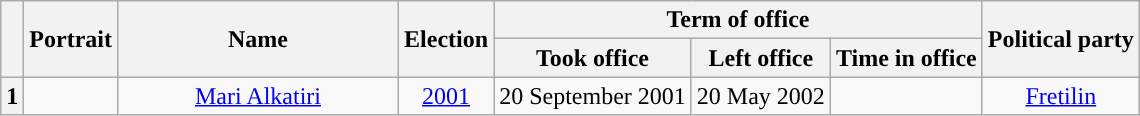<table class="wikitable" style="text-align:center">
<tr>
<th rowspan="2"></th>
<th rowspan="2">Portrait</th>
<th rowspan="2" width="180">Name<br></th>
<th rowspan="2">Election</th>
<th colspan="3">Term of office</th>
<th rowspan="2">Political party</th>
</tr>
<tr>
<th>Took office</th>
<th>Left office</th>
<th>Time in office</th>
</tr>
<tr>
<th style="background:">1</th>
<td></td>
<td><a href='#'>Mari Alkatiri</a><br></td>
<td><a href='#'>2001</a></td>
<td>20 September 2001</td>
<td>20 May 2002</td>
<td></td>
<td><a href='#'>Fretilin</a></td>
</tr>
</table>
